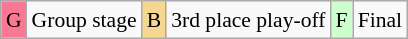<table class="wikitable" style="margin:0.5em auto; font-size:90%; line-height:1.25em;">
<tr>
<td bgcolor="#FA7894" align=center>G</td>
<td>Group stage</td>
<td bgcolor="#F6D792" align=center>B</td>
<td>3rd place play-off</td>
<td bgcolor="#ccffcc" align=center>F</td>
<td>Final</td>
</tr>
</table>
